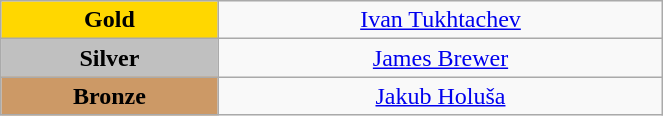<table class="wikitable" style="text-align:center; " width="35%">
<tr>
<td bgcolor="gold"><strong>Gold</strong></td>
<td><a href='#'>Ivan Tukhtachev</a><br>  <small><em></em></small></td>
</tr>
<tr>
<td bgcolor="silver"><strong>Silver</strong></td>
<td><a href='#'>James Brewer</a><br>  <small><em></em></small></td>
</tr>
<tr>
<td bgcolor="CC9966"><strong>Bronze</strong></td>
<td><a href='#'>Jakub Holuša</a><br>  <small><em></em></small></td>
</tr>
</table>
